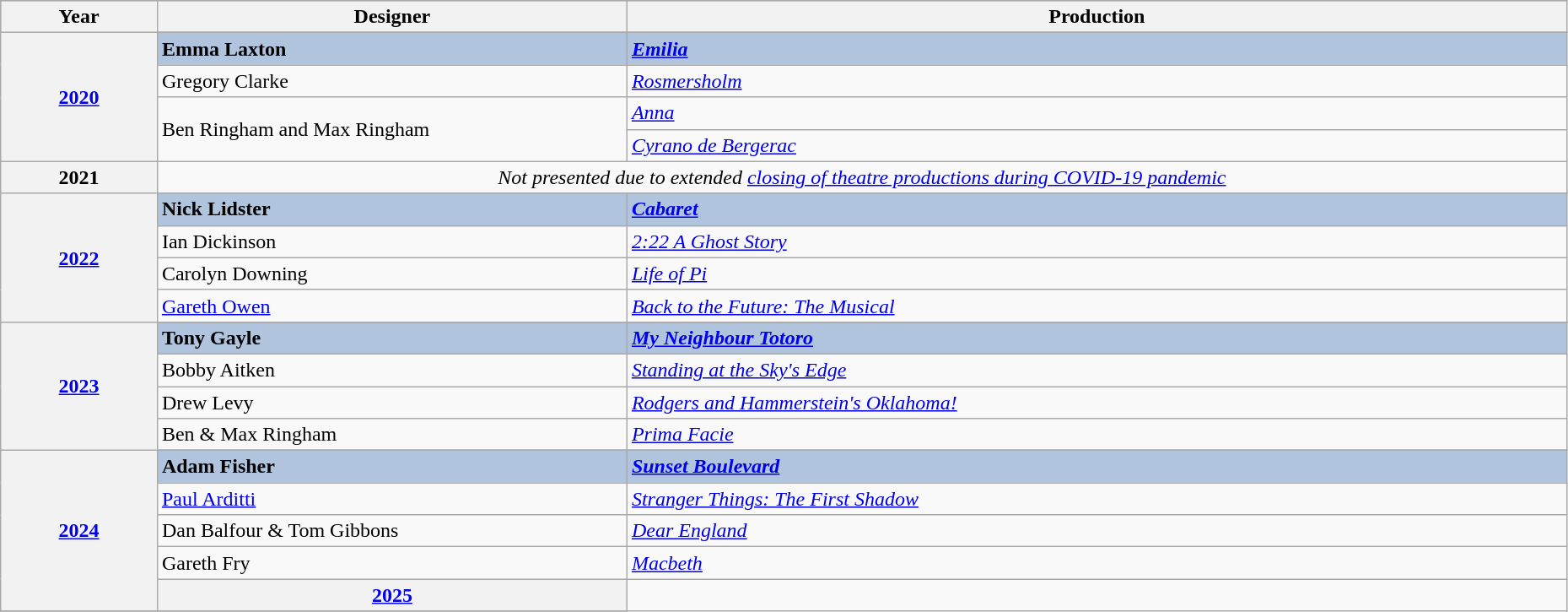<table class="wikitable" style="width:98%;">
<tr style="background:#bebebe;">
<th style="width:10%;">Year</th>
<th style="width:30%;">Designer</th>
<th style="width:60%;">Production</th>
</tr>
<tr>
<th rowspan="5" align="center"><a href='#'>2020</a></th>
</tr>
<tr style="background:#B0C4DE">
<td><strong>Emma Laxton</strong></td>
<td><strong><em><a href='#'>Emilia</a></em></strong></td>
</tr>
<tr>
<td>Gregory Clarke</td>
<td><em><a href='#'>Rosmersholm</a></em></td>
</tr>
<tr>
<td rowspan="2">Ben Ringham and Max Ringham</td>
<td><em><a href='#'>Anna</a></em></td>
</tr>
<tr>
<td><a href='#'><em>Cyrano de Bergerac</em></a></td>
</tr>
<tr>
<th align="center">2021</th>
<td colspan=2 align="center"><em>Not presented due to extended <a href='#'>closing of theatre productions during COVID-19 pandemic</a></em></td>
</tr>
<tr>
<th rowspan="5"><a href='#'>2022</a></th>
</tr>
<tr style="background:#B0C4DE">
<td><strong>Nick Lidster</strong></td>
<td><strong><em><a href='#'>Cabaret</a></em></strong></td>
</tr>
<tr>
<td>Ian Dickinson</td>
<td><em><a href='#'>2:22 A Ghost Story</a></em></td>
</tr>
<tr>
<td>Carolyn Downing</td>
<td><em><a href='#'>Life of Pi</a></em></td>
</tr>
<tr>
<td><a href='#'>Gareth Owen</a></td>
<td><em><a href='#'>Back to the Future: The Musical</a></em></td>
</tr>
<tr>
<th rowspan="5"><a href='#'>2023</a></th>
</tr>
<tr style="background:#B0C4DE">
<td><strong>Tony Gayle</strong></td>
<td><strong><em><a href='#'>My Neighbour Totoro</a></em></strong></td>
</tr>
<tr>
<td>Bobby Aitken</td>
<td><em><a href='#'>Standing at the Sky's Edge</a></em></td>
</tr>
<tr>
<td>Drew Levy</td>
<td><em><a href='#'>Rodgers and Hammerstein's Oklahoma!</a></em></td>
</tr>
<tr>
<td>Ben & Max Ringham</td>
<td><em><a href='#'>Prima Facie</a></em></td>
</tr>
<tr>
<th rowspan="6"><a href='#'>2024</a></th>
</tr>
<tr style="background:#B0C4DE">
<td><strong>Adam Fisher</strong></td>
<td><strong><em><a href='#'>Sunset Boulevard</a></em></strong></td>
</tr>
<tr>
<td><a href='#'>Paul Arditti</a></td>
<td><em><a href='#'>Stranger Things: The First Shadow</a></em></td>
</tr>
<tr>
<td>Dan Balfour & Tom Gibbons</td>
<td><em><a href='#'>Dear England</a></em></td>
</tr>
<tr>
<td>Gareth Fry</td>
<td><em><a href='#'>Macbeth</a></em></td>
</tr>
<tr>
<th rowspan=><a href='#'>2025</a></th>
</tr>
<tr>
</tr>
</table>
